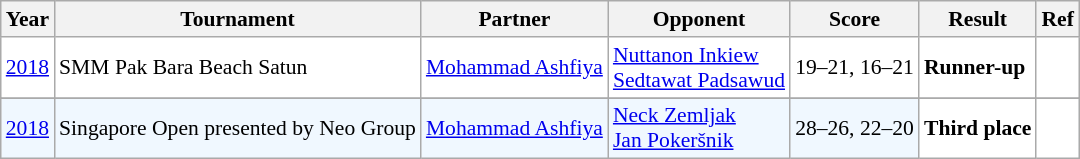<table class="sortable wikitable" style="font-size: 90%;">
<tr>
<th>Year</th>
<th>Tournament</th>
<th>Partner</th>
<th>Opponent</th>
<th>Score</th>
<th>Result</th>
<th>Ref</th>
</tr>
<tr style="background:#ffffff">
<td align="center"><a href='#'>2018</a></td>
<td align="left">SMM Pak Bara Beach Satun</td>
<td align="left"> <a href='#'>Mohammad Ashfiya</a></td>
<td align="left"> <a href='#'>Nuttanon Inkiew</a>  <br>  <a href='#'>Sedtawat Padsawud</a></td>
<td align="left">19–21, 16–21</td>
<td style="text-align:left; background:white"> <strong>Runner-up</strong></td>
<td style="text-align:center; background:white"></td>
</tr>
<tr>
</tr>
<tr style="background:#f0f8ff">
<td align="center"><a href='#'>2018</a></td>
<td align="left">Singapore Open presented by Neo Group</td>
<td align="left"> <a href='#'>Mohammad Ashfiya</a></td>
<td align="left"> <a href='#'>Neck Zemljak</a>  <br>  <a href='#'>Jan Pokeršnik</a></td>
<td align="left">28–26, 22–20</td>
<td style="text-align:left; background:white"> <strong>Third place</strong></td>
<td style="text-align:center; background:white"></td>
</tr>
</table>
